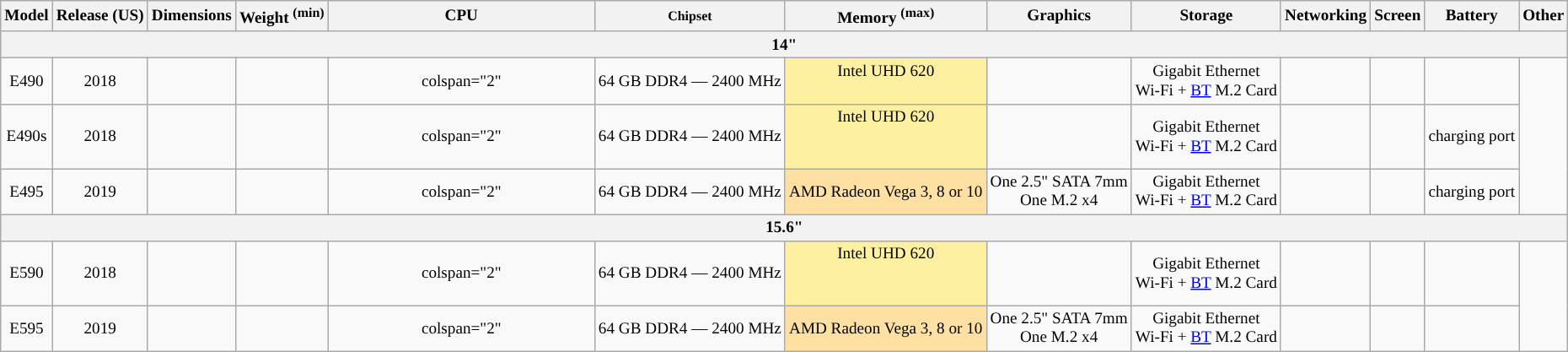<table class="wikitable" style="font-size: 80%; text-align: center; min-width: 80%;">
<tr>
<th>Model</th>
<th>Release (US)</th>
<th>Dimensions</th>
<th>Weight <sup>(min)</sup></th>
<th style="width:17%">CPU</th>
<th><small>Chipset</small></th>
<th>Memory <sup>(max)</sup></th>
<th>Graphics</th>
<th>Storage</th>
<th>Networking</th>
<th>Screen</th>
<th>Battery</th>
<th>Other</th>
</tr>
<tr>
<th colspan="13">14"</th>
</tr>
<tr>
<td>E490</td>
<td>2018</td>
<td></td>
<td></td>
<td>colspan="2" </td>
<td style="background:">64 GB DDR4 — 2400 MHz<br></td>
<td style="background:#fdf1a1;">Intel UHD 620<br><br></td>
<td></td>
<td>Gigabit Ethernet<br>Wi-Fi + <a href='#'>BT</a> M.2 Card</td>
<td></td>
<td></td>
<td></td>
</tr>
<tr>
<td>E490s</td>
<td>2018</td>
<td></td>
<td></td>
<td>colspan="2" </td>
<td style="background:">64 GB DDR4 — 2400 MHz<br></td>
<td style="background:#fdf1a1;">Intel UHD 620 <br><br><br></td>
<td></td>
<td>Gigabit Ethernet<br>Wi-Fi + <a href='#'>BT</a> M.2 Card</td>
<td></td>
<td></td>
<td> charging port</td>
</tr>
<tr>
<td>E495</td>
<td>2019</td>
<td></td>
<td></td>
<td>colspan="2" </td>
<td style="background:">64 GB DDR4 — 2400 MHz<br></td>
<td style="background:#fee0a3;">AMD Radeon Vega 3, 8 or 10</td>
<td style="background:">One 2.5" SATA 7mm<br>One M.2 x4</td>
<td>Gigabit Ethernet<br>Wi-Fi + <a href='#'>BT</a> M.2 Card</td>
<td></td>
<td></td>
<td> charging port</td>
</tr>
<tr>
<th colspan="13">15.6"</th>
</tr>
<tr>
<td>E590</td>
<td>2018</td>
<td></td>
<td></td>
<td>colspan="2" </td>
<td style="background:">64 GB DDR4 — 2400 MHz<br></td>
<td style="background:#fdf1a1;">Intel UHD 620<br><br><br></td>
<td></td>
<td>Gigabit Ethernet<br>Wi-Fi + <a href='#'>BT</a> M.2 Card</td>
<td></td>
<td></td>
<td></td>
</tr>
<tr>
<td>E595</td>
<td>2019</td>
<td></td>
<td></td>
<td>colspan="2" </td>
<td style="background:">64 GB DDR4 — 2400 MHz<br></td>
<td style="background:#fee0a3;">AMD Radeon Vega 3, 8 or 10</td>
<td style="background:">One 2.5" SATA 7mm<br>One M.2 x4</td>
<td>Gigabit Ethernet<br>Wi-Fi + <a href='#'>BT</a> M.2 Card</td>
<td></td>
<td></td>
<td></td>
</tr>
</table>
